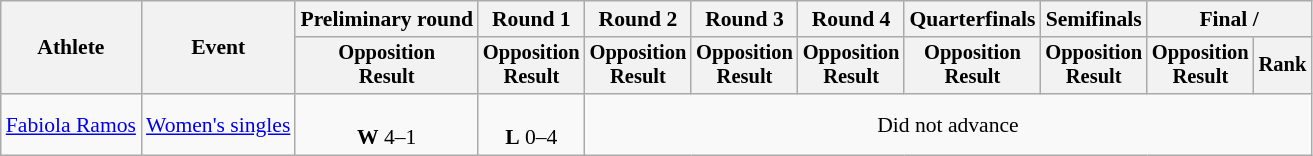<table class="wikitable" style="font-size:90%">
<tr>
<th rowspan="2">Athlete</th>
<th rowspan="2">Event</th>
<th>Preliminary round</th>
<th>Round 1</th>
<th>Round 2</th>
<th>Round 3</th>
<th>Round 4</th>
<th>Quarterfinals</th>
<th>Semifinals</th>
<th colspan=2>Final / </th>
</tr>
<tr style="font-size:95%">
<th>Opposition<br>Result</th>
<th>Opposition<br>Result</th>
<th>Opposition<br>Result</th>
<th>Opposition<br>Result</th>
<th>Opposition<br>Result</th>
<th>Opposition<br>Result</th>
<th>Opposition<br>Result</th>
<th>Opposition<br>Result</th>
<th>Rank</th>
</tr>
<tr align=center>
<td align=left><a href='#'>Fabiola Ramos</a></td>
<td align=left><a href='#'>Women's singles</a></td>
<td><br><strong>W</strong> 4–1</td>
<td><br><strong>L</strong> 0–4</td>
<td colspan=7>Did not advance</td>
</tr>
</table>
